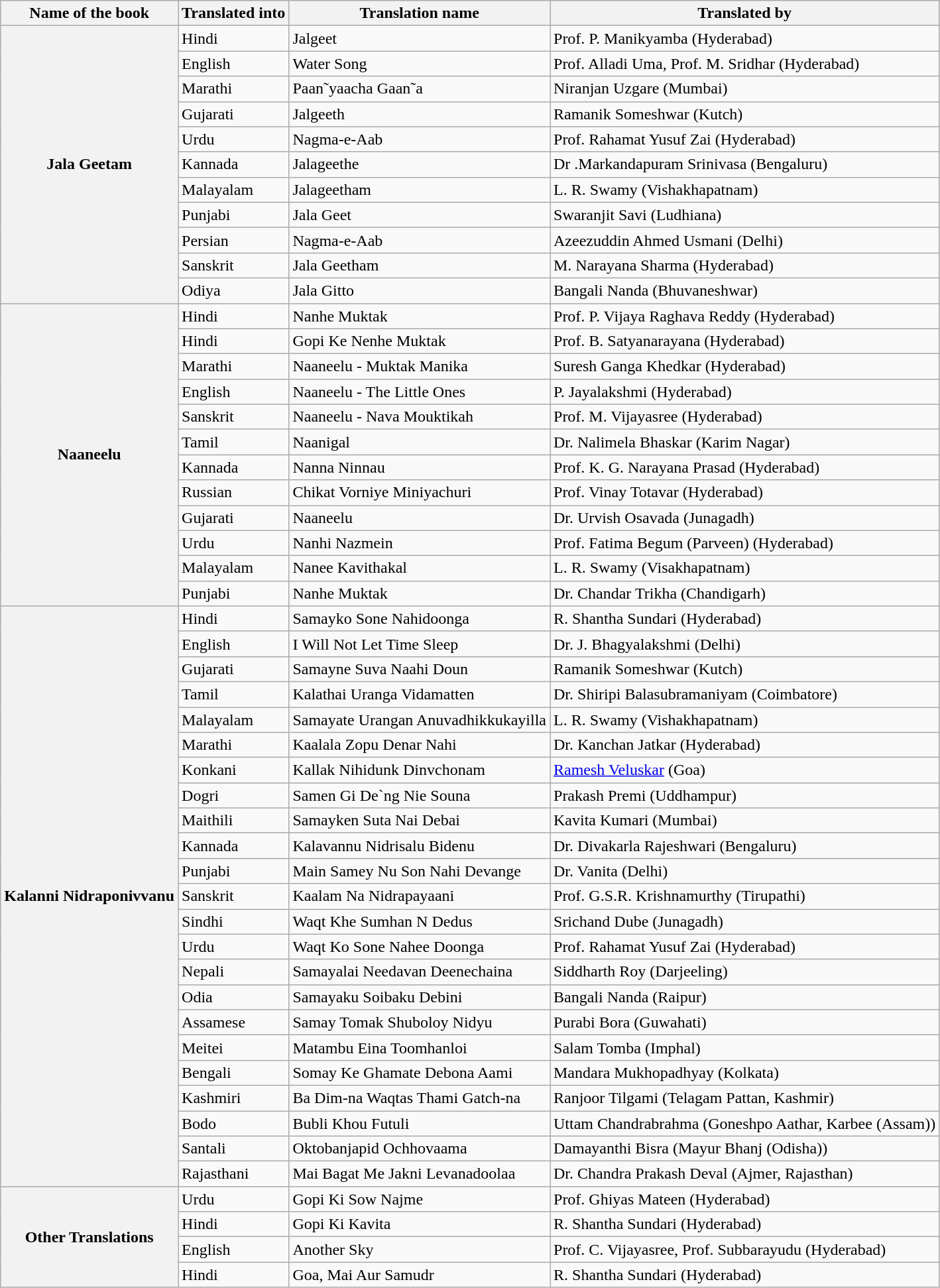<table class="wikitable">
<tr>
<th>Name of the book</th>
<th>Translated into</th>
<th>Translation name</th>
<th>Translated by</th>
</tr>
<tr>
<th rowspan="11">Jala Geetam</th>
<td>Hindi</td>
<td>Jalgeet</td>
<td>Prof. P. Manikyamba (Hyderabad)</td>
</tr>
<tr>
<td>English</td>
<td>Water Song</td>
<td>Prof. Alladi Uma, Prof. M. Sridhar (Hyderabad)</td>
</tr>
<tr>
<td>Marathi</td>
<td>Paan˜yaacha Gaan˜a</td>
<td>Niranjan Uzgare (Mumbai)</td>
</tr>
<tr>
<td>Gujarati</td>
<td>Jalgeeth</td>
<td>Ramanik Someshwar (Kutch)</td>
</tr>
<tr>
<td>Urdu</td>
<td>Nagma-e-Aab</td>
<td>Prof. Rahamat Yusuf Zai (Hyderabad)</td>
</tr>
<tr>
<td>Kannada</td>
<td>Jalageethe</td>
<td>Dr .Markandapuram Srinivasa (Bengaluru)</td>
</tr>
<tr>
<td>Malayalam</td>
<td>Jalageetham</td>
<td>L. R. Swamy (Vishakhapatnam)</td>
</tr>
<tr>
<td>Punjabi</td>
<td>Jala Geet</td>
<td>Swaranjit Savi (Ludhiana)</td>
</tr>
<tr>
<td>Persian</td>
<td>Nagma-e-Aab</td>
<td>Azeezuddin Ahmed Usmani (Delhi)</td>
</tr>
<tr>
<td>Sanskrit</td>
<td>Jala Geetham</td>
<td>M. Narayana Sharma (Hyderabad)</td>
</tr>
<tr>
<td>Odiya</td>
<td>Jala Gitto</td>
<td>Bangali Nanda (Bhuvaneshwar)</td>
</tr>
<tr>
<th rowspan = "12">Naaneelu</th>
<td>Hindi</td>
<td>Nanhe Muktak</td>
<td>Prof. P. Vijaya Raghava Reddy (Hyderabad)</td>
</tr>
<tr>
<td>Hindi</td>
<td>Gopi Ke Nenhe Muktak</td>
<td>Prof. B. Satyanarayana (Hyderabad)</td>
</tr>
<tr>
<td>Marathi</td>
<td>Naaneelu - Muktak Manika</td>
<td>Suresh Ganga Khedkar (Hyderabad)</td>
</tr>
<tr>
<td>English</td>
<td>Naaneelu - The Little Ones</td>
<td>P. Jayalakshmi (Hyderabad)</td>
</tr>
<tr>
<td>Sanskrit</td>
<td>Naaneelu - Nava Mouktikah</td>
<td>Prof. M. Vijayasree (Hyderabad)</td>
</tr>
<tr>
<td>Tamil</td>
<td>Naanigal</td>
<td>Dr. Nalimela Bhaskar (Karim Nagar)</td>
</tr>
<tr>
<td>Kannada</td>
<td>Nanna Ninnau</td>
<td>Prof. K. G. Narayana Prasad (Hyderabad)</td>
</tr>
<tr>
<td>Russian</td>
<td>Chikat Vorniye Miniyachuri</td>
<td>Prof. Vinay Totavar (Hyderabad)</td>
</tr>
<tr>
<td>Gujarati</td>
<td>Naaneelu</td>
<td>Dr. Urvish Osavada (Junagadh)</td>
</tr>
<tr>
<td>Urdu</td>
<td>Nanhi Nazmein</td>
<td>Prof. Fatima Begum (Parveen) (Hyderabad)</td>
</tr>
<tr>
<td>Malayalam</td>
<td>Nanee Kavithakal</td>
<td>L. R. Swamy (Visakhapatnam)</td>
</tr>
<tr>
<td>Punjabi</td>
<td>Nanhe Muktak</td>
<td>Dr. Chandar Trikha (Chandigarh)</td>
</tr>
<tr>
<th rowspan = "23">Kalanni Nidraponivvanu</th>
<td>Hindi</td>
<td>Samayko Sone Nahidoonga</td>
<td>R. Shantha Sundari (Hyderabad)</td>
</tr>
<tr>
<td>English</td>
<td>I Will Not Let Time Sleep</td>
<td>Dr. J. Bhagyalakshmi (Delhi)</td>
</tr>
<tr>
<td>Gujarati</td>
<td>Samayne Suva Naahi Doun</td>
<td>Ramanik Someshwar (Kutch)</td>
</tr>
<tr>
<td>Tamil</td>
<td>Kalathai Uranga Vidamatten</td>
<td>Dr. Shiripi Balasubramaniyam (Coimbatore)</td>
</tr>
<tr>
<td>Malayalam</td>
<td>Samayate Urangan Anuvadhikkukayilla</td>
<td>L. R. Swamy (Vishakhapatnam)</td>
</tr>
<tr>
<td>Marathi</td>
<td>Kaalala Zopu Denar Nahi</td>
<td>Dr. Kanchan Jatkar (Hyderabad)</td>
</tr>
<tr>
<td>Konkani</td>
<td>Kallak Nihidunk Dinvchonam</td>
<td><a href='#'>Ramesh Veluskar</a> (Goa)</td>
</tr>
<tr>
<td>Dogri</td>
<td>Samen Gi De`ng Nie Souna</td>
<td>Prakash Premi (Uddhampur)</td>
</tr>
<tr>
<td>Maithili</td>
<td>Samayken Suta Nai Debai</td>
<td>Kavita Kumari (Mumbai)</td>
</tr>
<tr>
<td>Kannada</td>
<td>Kalavannu Nidrisalu Bidenu</td>
<td>Dr. Divakarla Rajeshwari (Bengaluru)</td>
</tr>
<tr>
<td>Punjabi</td>
<td>Main Samey Nu Son Nahi Devange</td>
<td>Dr. Vanita (Delhi)</td>
</tr>
<tr>
<td>Sanskrit</td>
<td>Kaalam Na Nidrapayaani</td>
<td>Prof. G.S.R. Krishnamurthy  (Tirupathi)</td>
</tr>
<tr>
<td>Sindhi</td>
<td>Waqt Khe Sumhan N Dedus</td>
<td>Srichand Dube (Junagadh)</td>
</tr>
<tr>
<td>Urdu</td>
<td>Waqt Ko Sone Nahee Doonga</td>
<td>Prof. Rahamat Yusuf Zai (Hyderabad)</td>
</tr>
<tr>
<td>Nepali</td>
<td>Samayalai Needavan Deenechaina</td>
<td>Siddharth Roy (Darjeeling)</td>
</tr>
<tr>
<td>Odia</td>
<td>Samayaku Soibaku Debini</td>
<td>Bangali Nanda (Raipur)</td>
</tr>
<tr>
<td>Assamese</td>
<td>Samay Tomak Shuboloy Nidyu</td>
<td>Purabi Bora (Guwahati)</td>
</tr>
<tr>
<td>Meitei</td>
<td>Matambu Eina Toomhanloi</td>
<td>Salam Tomba (Imphal)</td>
</tr>
<tr>
<td>Bengali</td>
<td>Somay Ke Ghamate Debona Aami</td>
<td>Mandara Mukhopadhyay (Kolkata)</td>
</tr>
<tr>
<td>Kashmiri</td>
<td>Ba Dim-na Waqtas Thami Gatch-na</td>
<td>Ranjoor Tilgami (Telagam Pattan, Kashmir)</td>
</tr>
<tr>
<td>Bodo</td>
<td>Bubli Khou Futuli</td>
<td>Uttam Chandrabrahma (Goneshpo Aathar, Karbee (Assam))</td>
</tr>
<tr>
<td>Santali</td>
<td>Oktobanjapid Ochhovaama</td>
<td>Damayanthi Bisra (Mayur Bhanj (Odisha))</td>
</tr>
<tr>
<td>Rajasthani</td>
<td>Mai Bagat Me Jakni Levanadoolaa</td>
<td>Dr. Chandra Prakash Deval (Ajmer, Rajasthan)</td>
</tr>
<tr>
<th rowspan = "4">Other Translations</th>
<td>Urdu</td>
<td>Gopi Ki Sow Najme</td>
<td>Prof. Ghiyas Mateen (Hyderabad)</td>
</tr>
<tr>
<td>Hindi</td>
<td>Gopi Ki Kavita</td>
<td>R. Shantha Sundari (Hyderabad)</td>
</tr>
<tr>
<td>English</td>
<td>Another Sky</td>
<td>Prof. C. Vijayasree, Prof. Subbarayudu (Hyderabad)</td>
</tr>
<tr>
<td>Hindi</td>
<td>Goa, Mai Aur Samudr</td>
<td>R. Shantha Sundari (Hyderabad)</td>
</tr>
</table>
